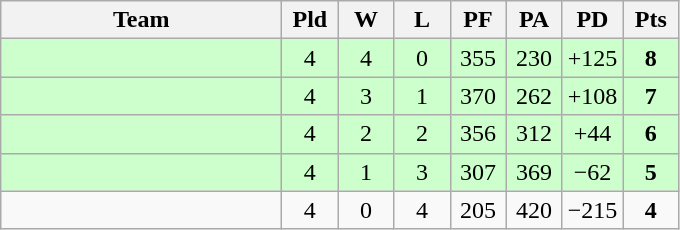<table class=wikitable style="text-align:center">
<tr>
<th width=180>Team</th>
<th width=30>Pld</th>
<th width=30>W</th>
<th width=30>L</th>
<th width=30>PF</th>
<th width=30>PA</th>
<th width=30>PD</th>
<th width=30>Pts</th>
</tr>
<tr bgcolor="#ccffcc">
<td align="left"></td>
<td>4</td>
<td>4</td>
<td>0</td>
<td>355</td>
<td>230</td>
<td>+125</td>
<td><strong>8</strong></td>
</tr>
<tr bgcolor="#ccffcc">
<td align="left"></td>
<td>4</td>
<td>3</td>
<td>1</td>
<td>370</td>
<td>262</td>
<td>+108</td>
<td><strong>7</strong></td>
</tr>
<tr bgcolor="#ccffcc">
<td align="left"></td>
<td>4</td>
<td>2</td>
<td>2</td>
<td>356</td>
<td>312</td>
<td>+44</td>
<td><strong>6</strong></td>
</tr>
<tr bgcolor="#ccffcc">
<td align="left"></td>
<td>4</td>
<td>1</td>
<td>3</td>
<td>307</td>
<td>369</td>
<td>−62</td>
<td><strong>5</strong></td>
</tr>
<tr>
<td align="left"></td>
<td>4</td>
<td>0</td>
<td>4</td>
<td>205</td>
<td>420</td>
<td>−215</td>
<td><strong>4</strong></td>
</tr>
</table>
